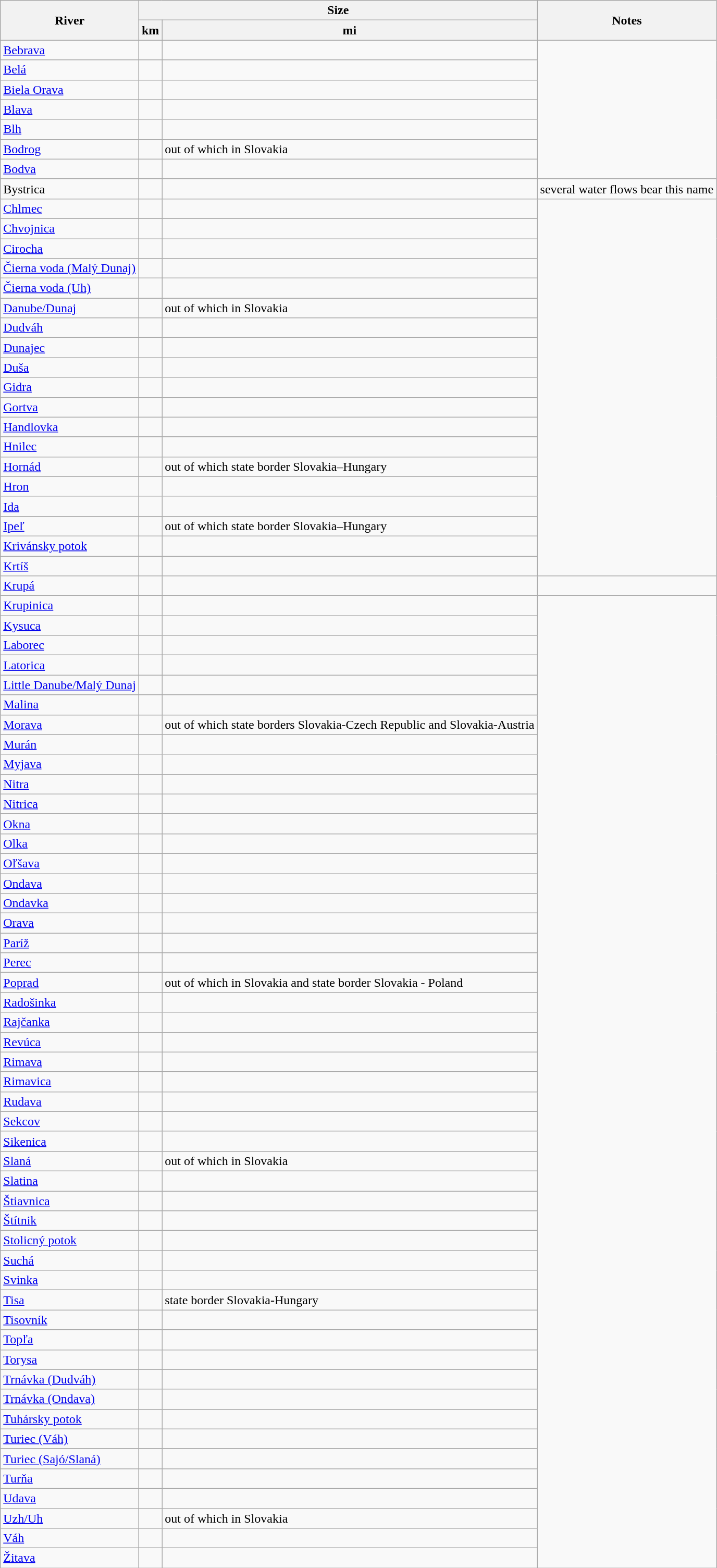<table class="wikitable sortable">
<tr>
<th style="width:*;" rowspan=2>River</th>
<th style="width:*;" colspan=2>Size</th>
<th style="width:*;" rowspan=2>Notes</th>
</tr>
<tr>
<th>km</th>
<th>mi</th>
</tr>
<tr>
<td><a href='#'>Bebrava</a></td>
<td></td>
<td></td>
</tr>
<tr>
<td><a href='#'>Belá</a></td>
<td></td>
<td></td>
</tr>
<tr>
<td><a href='#'>Biela Orava</a></td>
<td></td>
<td></td>
</tr>
<tr>
<td><a href='#'>Blava</a></td>
<td></td>
<td></td>
</tr>
<tr>
<td><a href='#'>Blh</a></td>
<td></td>
<td></td>
</tr>
<tr>
<td><a href='#'>Bodrog</a></td>
<td></td>
<td>out of which  in Slovakia</td>
</tr>
<tr>
<td><a href='#'>Bodva</a></td>
<td></td>
<td></td>
</tr>
<tr>
<td>Bystrica</td>
<td></td>
<td></td>
<td>several water flows bear this name</td>
</tr>
<tr>
<td><a href='#'>Chlmec</a></td>
<td></td>
<td></td>
</tr>
<tr>
<td><a href='#'>Chvojnica</a></td>
<td></td>
<td></td>
</tr>
<tr>
<td><a href='#'>Cirocha</a></td>
<td></td>
<td></td>
</tr>
<tr>
<td><a href='#'>Čierna voda (Malý Dunaj)</a></td>
<td></td>
<td></td>
</tr>
<tr>
<td><a href='#'>Čierna voda (Uh)</a></td>
<td></td>
<td></td>
</tr>
<tr>
<td><a href='#'>Danube/Dunaj</a></td>
<td></td>
<td>out of which  in Slovakia</td>
</tr>
<tr>
<td><a href='#'>Dudváh</a></td>
<td></td>
<td></td>
</tr>
<tr>
<td><a href='#'>Dunajec</a></td>
<td></td>
<td></td>
</tr>
<tr>
<td><a href='#'>Duša</a></td>
<td></td>
<td></td>
</tr>
<tr>
<td><a href='#'>Gidra</a></td>
<td></td>
<td></td>
</tr>
<tr>
<td><a href='#'>Gortva</a></td>
<td></td>
<td></td>
</tr>
<tr>
<td><a href='#'>Handlovka</a></td>
<td></td>
<td></td>
</tr>
<tr>
<td><a href='#'>Hnilec</a></td>
<td></td>
<td></td>
</tr>
<tr>
<td><a href='#'>Hornád</a></td>
<td></td>
<td>out of which  state border Slovakia–Hungary</td>
</tr>
<tr>
<td><a href='#'>Hron</a></td>
<td></td>
<td></td>
</tr>
<tr>
<td><a href='#'>Ida</a></td>
<td></td>
<td></td>
</tr>
<tr>
<td><a href='#'>Ipeľ</a></td>
<td></td>
<td>out of which  state border Slovakia–Hungary</td>
</tr>
<tr>
<td><a href='#'>Krivánsky potok</a></td>
<td></td>
<td></td>
</tr>
<tr>
<td><a href='#'>Krtíš</a></td>
<td></td>
<td></td>
</tr>
<tr>
<td><a href='#'>Krupá</a></td>
<td></td>
<td></td>
<td></td>
</tr>
<tr>
<td><a href='#'>Krupinica</a></td>
<td></td>
<td></td>
</tr>
<tr>
<td><a href='#'>Kysuca</a></td>
<td></td>
<td></td>
</tr>
<tr>
<td><a href='#'>Laborec</a></td>
<td></td>
<td></td>
</tr>
<tr>
<td><a href='#'>Latorica</a></td>
<td></td>
<td></td>
</tr>
<tr>
<td><a href='#'>Little Danube/Malý Dunaj</a></td>
<td></td>
<td></td>
</tr>
<tr>
<td><a href='#'>Malina</a></td>
<td></td>
<td></td>
</tr>
<tr>
<td><a href='#'>Morava</a></td>
<td></td>
<td>out of which  state borders Slovakia-Czech Republic and Slovakia-Austria</td>
</tr>
<tr>
<td><a href='#'>Murán</a></td>
<td></td>
<td></td>
</tr>
<tr>
<td><a href='#'>Myjava</a></td>
<td></td>
<td></td>
</tr>
<tr>
<td><a href='#'>Nitra</a></td>
<td></td>
<td></td>
</tr>
<tr>
<td><a href='#'>Nitrica</a></td>
<td></td>
<td></td>
</tr>
<tr>
<td><a href='#'>Okna</a></td>
<td></td>
<td></td>
</tr>
<tr>
<td><a href='#'>Olka</a></td>
<td></td>
<td></td>
</tr>
<tr>
<td><a href='#'>Oľšava</a></td>
<td></td>
<td></td>
</tr>
<tr>
<td><a href='#'>Ondava</a></td>
<td></td>
<td></td>
</tr>
<tr>
<td><a href='#'>Ondavka</a></td>
<td></td>
<td></td>
</tr>
<tr>
<td><a href='#'>Orava</a></td>
<td></td>
<td></td>
</tr>
<tr>
<td><a href='#'>Paríž</a></td>
<td></td>
<td></td>
</tr>
<tr>
<td><a href='#'>Perec</a></td>
<td></td>
<td></td>
</tr>
<tr>
<td><a href='#'>Poprad</a></td>
<td></td>
<td>out of which  in Slovakia and  state border  Slovakia - Poland</td>
</tr>
<tr>
<td><a href='#'>Radošinka</a></td>
<td></td>
<td></td>
</tr>
<tr>
<td><a href='#'>Rajčanka</a></td>
<td></td>
<td></td>
</tr>
<tr>
<td><a href='#'>Revúca</a></td>
<td></td>
<td></td>
</tr>
<tr>
<td><a href='#'>Rimava</a></td>
<td></td>
<td></td>
</tr>
<tr>
<td><a href='#'>Rimavica</a></td>
<td></td>
<td></td>
</tr>
<tr>
<td><a href='#'>Rudava</a></td>
<td></td>
<td></td>
</tr>
<tr>
<td><a href='#'>Sekcov</a></td>
<td></td>
<td></td>
</tr>
<tr>
<td><a href='#'>Sikenica</a></td>
<td></td>
<td></td>
</tr>
<tr>
<td><a href='#'>Slaná</a></td>
<td></td>
<td>out of which  in Slovakia</td>
</tr>
<tr>
<td><a href='#'>Slatina</a></td>
<td></td>
<td></td>
</tr>
<tr>
<td><a href='#'>Štiavnica</a></td>
<td></td>
<td></td>
</tr>
<tr>
<td><a href='#'>Štítnik</a></td>
<td></td>
<td></td>
</tr>
<tr>
<td><a href='#'>Stolicný potok</a></td>
<td></td>
<td></td>
</tr>
<tr>
<td><a href='#'>Suchá</a></td>
<td></td>
<td></td>
</tr>
<tr>
<td><a href='#'>Svinka</a></td>
<td></td>
<td></td>
</tr>
<tr>
<td><a href='#'>Tisa</a></td>
<td></td>
<td> state border Slovakia-Hungary</td>
</tr>
<tr>
<td><a href='#'>Tisovník</a></td>
<td></td>
<td></td>
</tr>
<tr>
<td><a href='#'>Topľa</a></td>
<td></td>
<td></td>
</tr>
<tr>
<td><a href='#'>Torysa</a></td>
<td></td>
<td></td>
</tr>
<tr>
<td><a href='#'>Trnávka (Dudváh)</a></td>
<td></td>
<td></td>
</tr>
<tr>
<td><a href='#'>Trnávka (Ondava)</a></td>
<td></td>
<td></td>
</tr>
<tr>
<td><a href='#'>Tuhársky potok</a></td>
<td></td>
<td></td>
</tr>
<tr>
<td><a href='#'>Turiec (Váh)</a></td>
<td></td>
<td></td>
</tr>
<tr>
<td><a href='#'>Turiec (Sajó/Slaná)</a></td>
<td></td>
<td></td>
</tr>
<tr>
<td><a href='#'>Turňa</a></td>
<td></td>
<td></td>
</tr>
<tr>
<td><a href='#'>Udava</a></td>
<td></td>
<td></td>
</tr>
<tr>
<td><a href='#'>Uzh/Uh</a></td>
<td></td>
<td>out of which  in Slovakia</td>
</tr>
<tr>
<td><a href='#'>Váh</a></td>
<td></td>
<td></td>
</tr>
<tr>
<td><a href='#'>Žitava</a></td>
<td></td>
<td></td>
</tr>
</table>
